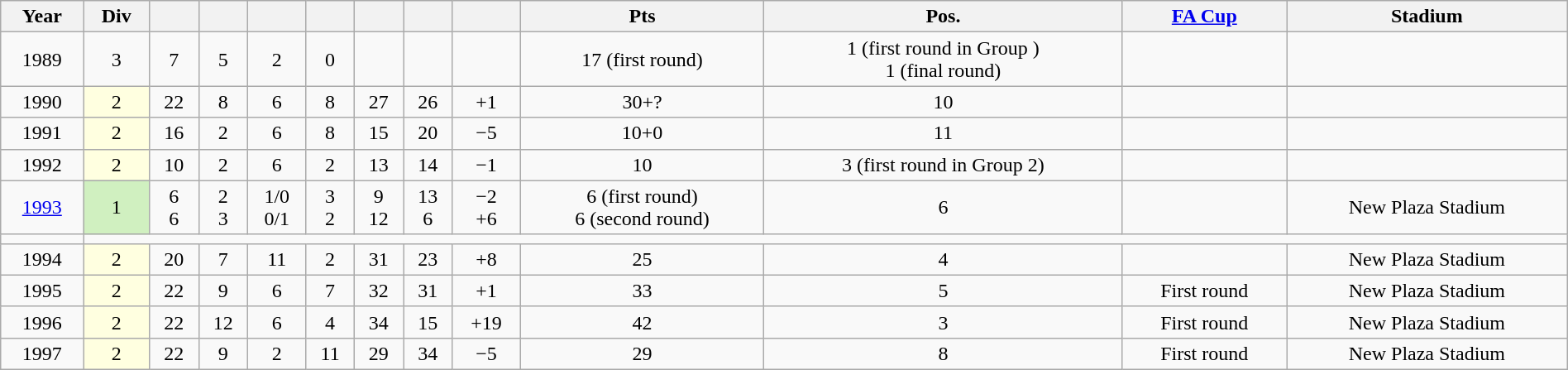<table class="wikitable sortable" width=100% style=text-align:Center>
<tr>
<th>Year</th>
<th>Div</th>
<th></th>
<th></th>
<th></th>
<th></th>
<th></th>
<th></th>
<th></th>
<th>Pts</th>
<th width=>Pos.</th>
<th width=><a href='#'>FA Cup</a></th>
<th>Stadium</th>
</tr>
<tr>
<td>1989</td>
<td>3</td>
<td>7</td>
<td>5</td>
<td>2</td>
<td>0</td>
<td></td>
<td></td>
<td></td>
<td>17 (first round)</td>
<td>1 (first round in Group ) <br> 1 (final round)</td>
<td></td>
<td></td>
</tr>
<tr>
<td>1990</td>
<td bgcolor=#FFFFE0>2</td>
<td>22</td>
<td>8</td>
<td>6</td>
<td>8</td>
<td>27</td>
<td>26</td>
<td>+1</td>
<td>30+?</td>
<td>10</td>
<td></td>
<td></td>
</tr>
<tr>
<td>1991</td>
<td bgcolor=#FFFFE0>2</td>
<td>16</td>
<td>2</td>
<td>6</td>
<td>8</td>
<td>15</td>
<td>20</td>
<td>−5</td>
<td>10+0</td>
<td>11</td>
<td></td>
<td></td>
</tr>
<tr>
<td>1992</td>
<td bgcolor=#FFFFE0>2</td>
<td>10</td>
<td>2</td>
<td>6</td>
<td>2</td>
<td>13</td>
<td>14</td>
<td>−1</td>
<td>10</td>
<td>3 (first round in Group 2)</td>
<td></td>
<td></td>
</tr>
<tr>
<td><a href='#'>1993</a></td>
<td bgcolor=#D0F0C0>1</td>
<td>6 <br> 6</td>
<td>2 <br> 3</td>
<td>1/0 <br> 0/1</td>
<td>3 <br> 2</td>
<td>9 <br> 12</td>
<td>13 <br> 6</td>
<td>−2 <br> +6</td>
<td>6 (first round) <br> 6 (second round)</td>
<td>6</td>
<td></td>
<td>New Plaza Stadium</td>
</tr>
<tr>
<td></td>
</tr>
<tr>
<td>1994</td>
<td bgcolor=#FFFFE0>2</td>
<td>20</td>
<td>7</td>
<td>11</td>
<td>2</td>
<td>31</td>
<td>23</td>
<td>+8</td>
<td>25</td>
<td>4</td>
<td></td>
<td>New Plaza Stadium</td>
</tr>
<tr>
<td>1995</td>
<td bgcolor=#FFFFE0>2</td>
<td>22</td>
<td>9</td>
<td>6</td>
<td>7</td>
<td>32</td>
<td>31</td>
<td>+1</td>
<td>33</td>
<td>5</td>
<td>First round</td>
<td>New Plaza Stadium</td>
</tr>
<tr>
<td>1996</td>
<td bgcolor=#FFFFE0>2</td>
<td>22</td>
<td>12</td>
<td>6</td>
<td>4</td>
<td>34</td>
<td>15</td>
<td>+19</td>
<td>42</td>
<td>3</td>
<td>First round</td>
<td>New Plaza Stadium</td>
</tr>
<tr>
<td>1997</td>
<td bgcolor=#FFFFE0>2</td>
<td>22</td>
<td>9</td>
<td>2</td>
<td>11</td>
<td>29</td>
<td>34</td>
<td>−5</td>
<td>29</td>
<td>8</td>
<td>First round</td>
<td>New Plaza Stadium</td>
</tr>
</table>
